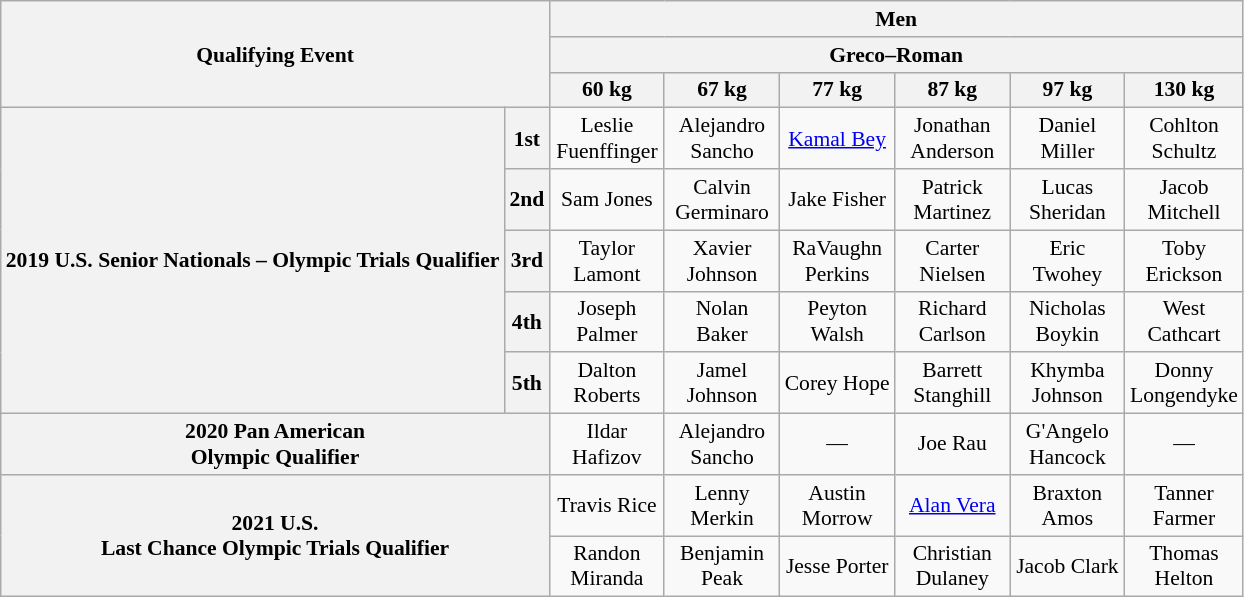<table class="wikitable" style="text-align:center; font-size:90%">
<tr>
<th colspan="2" rowspan="3">Qualifying Event</th>
<th colspan="6">Men</th>
</tr>
<tr>
<th colspan="6">Greco–Roman</th>
</tr>
<tr>
<th width="70">60 kg</th>
<th width="70">67 kg</th>
<th width="70">77 kg</th>
<th width="70">87 kg</th>
<th width="70">97 kg</th>
<th width="70">130 kg</th>
</tr>
<tr>
<th rowspan="5">2019 U.S. Senior Nationals – Olympic Trials Qualifier</th>
<th>1st</th>
<td>Leslie Fuenffinger</td>
<td>Alejandro Sancho</td>
<td><a href='#'>Kamal Bey</a></td>
<td>Jonathan Anderson</td>
<td>Daniel Miller</td>
<td>Cohlton Schultz</td>
</tr>
<tr>
<th>2nd</th>
<td>Sam Jones</td>
<td>Calvin Germinaro</td>
<td>Jake Fisher</td>
<td>Patrick Martinez</td>
<td>Lucas Sheridan</td>
<td>Jacob Mitchell</td>
</tr>
<tr>
<th>3rd</th>
<td>Taylor Lamont</td>
<td>Xavier Johnson</td>
<td>RaVaughn Perkins</td>
<td>Carter Nielsen</td>
<td>Eric Twohey</td>
<td>Toby Erickson</td>
</tr>
<tr>
<th>4th</th>
<td>Joseph Palmer</td>
<td>Nolan Baker</td>
<td>Peyton Walsh</td>
<td>Richard Carlson</td>
<td>Nicholas Boykin</td>
<td>West Cathcart</td>
</tr>
<tr>
<th>5th</th>
<td>Dalton Roberts</td>
<td>Jamel Johnson</td>
<td>Corey Hope</td>
<td>Barrett Stanghill</td>
<td>Khymba Johnson</td>
<td>Donny Longendyke</td>
</tr>
<tr>
<th colspan="2">2020 Pan American<br>Olympic Qualifier</th>
<td>Ildar Hafizov</td>
<td>Alejandro Sancho</td>
<td>—</td>
<td>Joe Rau</td>
<td>G'Angelo Hancock</td>
<td>—</td>
</tr>
<tr>
<th colspan="2" rowspan="2">2021 U.S.<br>Last Chance Olympic Trials Qualifier</th>
<td>Travis Rice</td>
<td>Lenny Merkin</td>
<td>Austin Morrow</td>
<td><a href='#'>Alan Vera</a></td>
<td>Braxton Amos</td>
<td>Tanner Farmer</td>
</tr>
<tr>
<td>Randon Miranda</td>
<td>Benjamin Peak</td>
<td>Jesse Porter</td>
<td>Christian Dulaney</td>
<td>Jacob Clark</td>
<td>Thomas Helton</td>
</tr>
</table>
